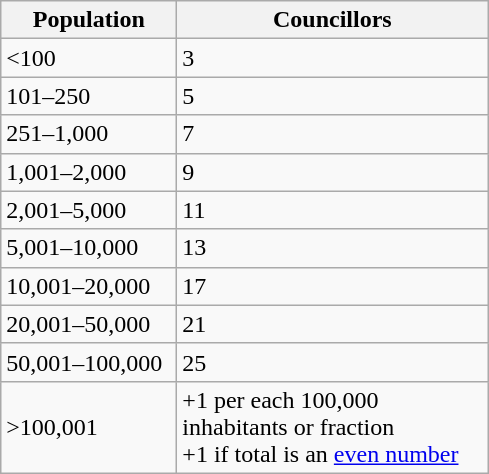<table class="wikitable" style="text-align:left;">
<tr>
<th width="110">Population</th>
<th width="200">Councillors</th>
</tr>
<tr>
<td><100</td>
<td>3</td>
</tr>
<tr>
<td>101–250</td>
<td>5</td>
</tr>
<tr>
<td>251–1,000</td>
<td>7</td>
</tr>
<tr>
<td>1,001–2,000</td>
<td>9</td>
</tr>
<tr>
<td>2,001–5,000</td>
<td>11</td>
</tr>
<tr>
<td>5,001–10,000</td>
<td>13</td>
</tr>
<tr>
<td>10,001–20,000</td>
<td>17</td>
</tr>
<tr>
<td>20,001–50,000</td>
<td>21</td>
</tr>
<tr>
<td>50,001–100,000</td>
<td>25</td>
</tr>
<tr>
<td>>100,001</td>
<td>+1 per each 100,000 inhabitants or fraction<br>+1 if total is an <a href='#'>even number</a></td>
</tr>
</table>
